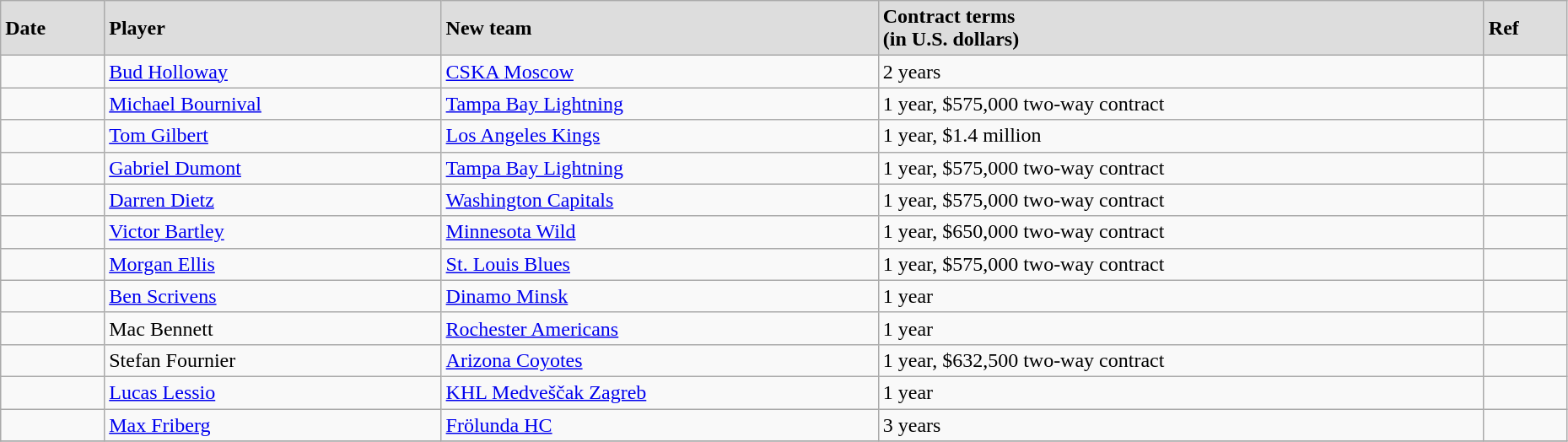<table class="wikitable" width=98%>
<tr style="background:#ddd;">
<td><strong>Date</strong></td>
<td><strong>Player</strong></td>
<td><strong>New team</strong></td>
<td><strong>Contract terms</strong><br><strong>(in U.S. dollars)</strong></td>
<td><strong>Ref</strong></td>
</tr>
<tr>
<td></td>
<td><a href='#'>Bud Holloway</a></td>
<td><a href='#'>CSKA Moscow</a></td>
<td>2 years</td>
<td></td>
</tr>
<tr>
<td></td>
<td><a href='#'>Michael Bournival</a></td>
<td><a href='#'>Tampa Bay Lightning</a></td>
<td>1 year, $575,000 two-way contract</td>
<td></td>
</tr>
<tr>
<td></td>
<td><a href='#'>Tom Gilbert</a></td>
<td><a href='#'>Los Angeles Kings</a></td>
<td>1 year, $1.4 million</td>
<td></td>
</tr>
<tr>
<td></td>
<td><a href='#'>Gabriel Dumont</a></td>
<td><a href='#'>Tampa Bay Lightning</a></td>
<td>1 year, $575,000 two-way contract</td>
<td></td>
</tr>
<tr>
<td></td>
<td><a href='#'>Darren Dietz</a></td>
<td><a href='#'>Washington Capitals</a></td>
<td>1 year, $575,000 two-way contract</td>
<td></td>
</tr>
<tr>
<td></td>
<td><a href='#'>Victor Bartley</a></td>
<td><a href='#'>Minnesota Wild</a></td>
<td>1 year, $650,000 two-way contract</td>
<td></td>
</tr>
<tr>
<td></td>
<td><a href='#'>Morgan Ellis</a></td>
<td><a href='#'>St. Louis Blues</a></td>
<td>1 year, $575,000 two-way contract</td>
<td></td>
</tr>
<tr>
<td></td>
<td><a href='#'>Ben Scrivens</a></td>
<td><a href='#'>Dinamo Minsk</a></td>
<td>1 year</td>
<td></td>
</tr>
<tr>
<td></td>
<td>Mac Bennett</td>
<td><a href='#'>Rochester Americans</a></td>
<td>1 year</td>
<td></td>
</tr>
<tr>
<td></td>
<td>Stefan Fournier</td>
<td><a href='#'>Arizona Coyotes</a></td>
<td>1 year, $632,500 two-way contract</td>
<td></td>
</tr>
<tr>
<td></td>
<td><a href='#'>Lucas Lessio</a></td>
<td><a href='#'>KHL Medveščak Zagreb</a></td>
<td>1 year</td>
<td></td>
</tr>
<tr>
<td></td>
<td><a href='#'>Max Friberg</a></td>
<td><a href='#'>Frölunda HC</a></td>
<td>3 years</td>
<td></td>
</tr>
<tr>
</tr>
</table>
